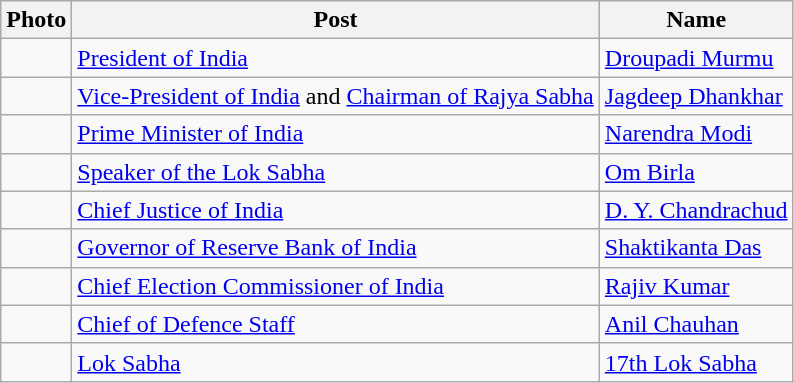<table class=wikitable>
<tr>
<th>Photo</th>
<th>Post</th>
<th>Name</th>
</tr>
<tr>
<td></td>
<td><a href='#'>President of India</a></td>
<td><a href='#'>Droupadi Murmu</a></td>
</tr>
<tr>
<td></td>
<td><a href='#'>Vice-President of India</a> and <a href='#'>Chairman of Rajya Sabha</a></td>
<td><a href='#'>Jagdeep Dhankhar</a></td>
</tr>
<tr>
<td></td>
<td><a href='#'>Prime Minister of India</a></td>
<td><a href='#'>Narendra Modi</a></td>
</tr>
<tr>
<td></td>
<td><a href='#'>Speaker of the Lok Sabha</a></td>
<td><a href='#'>Om Birla</a></td>
</tr>
<tr>
<td></td>
<td><a href='#'>Chief Justice of India</a></td>
<td><a href='#'>D. Y. Chandrachud</a></td>
</tr>
<tr>
<td></td>
<td><a href='#'>Governor of Reserve Bank of India</a></td>
<td><a href='#'>Shaktikanta Das</a></td>
</tr>
<tr>
<td></td>
<td><a href='#'>Chief Election Commissioner of India</a></td>
<td><a href='#'>Rajiv Kumar</a></td>
</tr>
<tr>
<td></td>
<td><a href='#'>Chief of Defence Staff</a></td>
<td><a href='#'>Anil Chauhan</a></td>
</tr>
<tr>
<td></td>
<td><a href='#'>Lok Sabha</a></td>
<td><a href='#'>17th Lok Sabha</a></td>
</tr>
</table>
